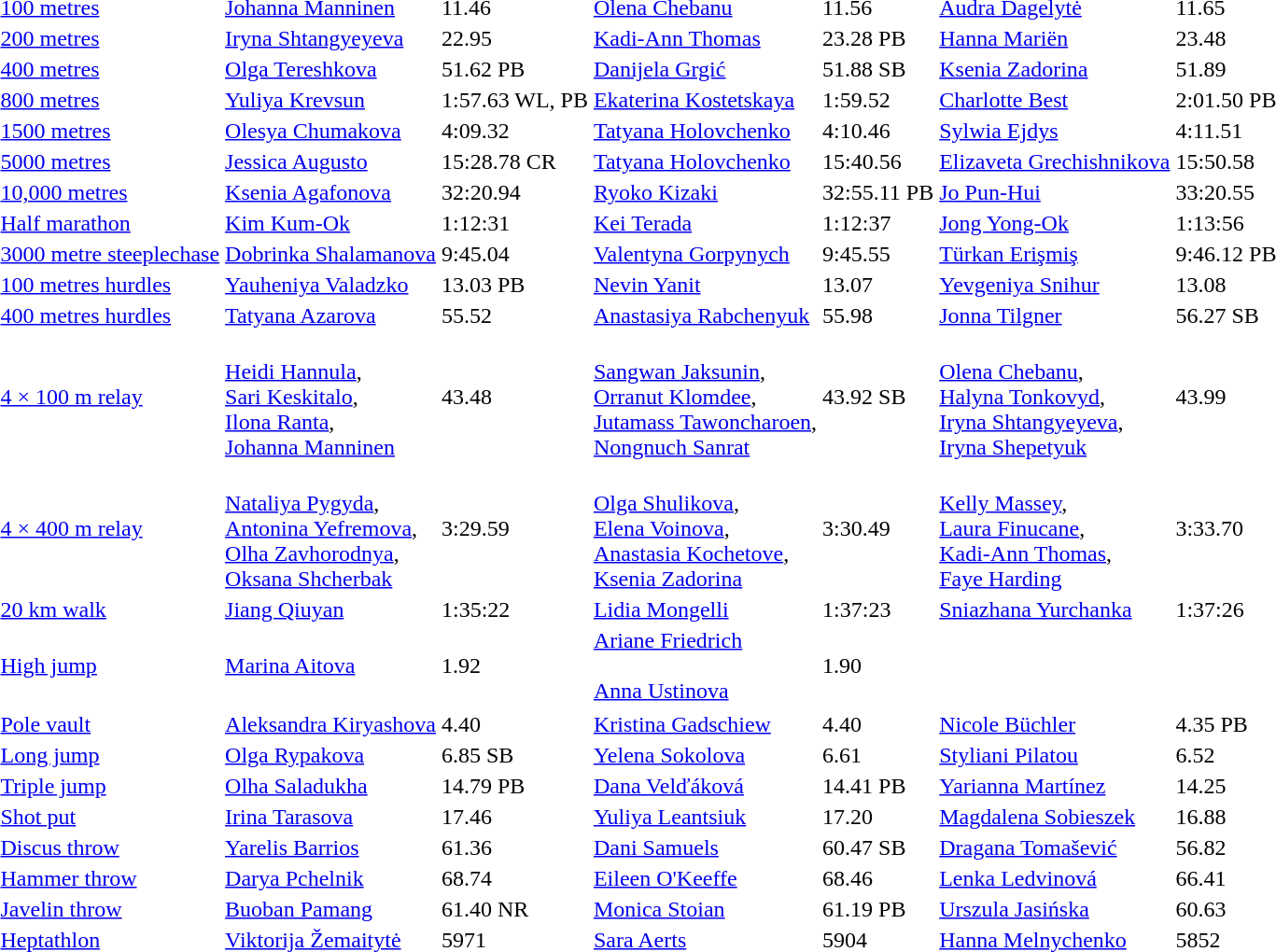<table>
<tr>
<td><a href='#'>100 metres</a><br></td>
<td><a href='#'>Johanna Manninen</a><br> </td>
<td>11.46</td>
<td><a href='#'>Olena Chebanu</a><br> </td>
<td>11.56</td>
<td><a href='#'>Audra Dagelytė</a><br> </td>
<td>11.65</td>
</tr>
<tr>
<td><a href='#'>200 metres</a><br></td>
<td><a href='#'>Iryna Shtangyeyeva</a><br> </td>
<td>22.95</td>
<td><a href='#'>Kadi-Ann Thomas</a><br> </td>
<td>23.28 PB</td>
<td><a href='#'>Hanna Mariën</a><br> </td>
<td>23.48</td>
</tr>
<tr>
<td><a href='#'>400 metres</a><br></td>
<td><a href='#'>Olga Tereshkova</a><br> </td>
<td>51.62 PB</td>
<td><a href='#'>Danijela Grgić</a><br> </td>
<td>51.88 SB</td>
<td><a href='#'>Ksenia Zadorina</a><br> </td>
<td>51.89</td>
</tr>
<tr>
<td><a href='#'>800 metres</a><br></td>
<td><a href='#'>Yuliya Krevsun</a><br> </td>
<td>1:57.63 WL, PB</td>
<td><a href='#'>Ekaterina Kostetskaya</a><br> </td>
<td>1:59.52</td>
<td><a href='#'>Charlotte Best</a><br> </td>
<td>2:01.50 PB</td>
</tr>
<tr>
<td><a href='#'>1500 metres</a><br></td>
<td><a href='#'>Olesya Chumakova</a><br> </td>
<td>4:09.32</td>
<td><a href='#'>Tatyana Holovchenko</a><br> </td>
<td>4:10.46</td>
<td><a href='#'>Sylwia Ejdys</a><br> </td>
<td>4:11.51</td>
</tr>
<tr>
<td><a href='#'>5000 metres</a><br></td>
<td><a href='#'>Jessica Augusto</a><br> </td>
<td>15:28.78 CR</td>
<td><a href='#'>Tatyana Holovchenko</a><br> </td>
<td>15:40.56</td>
<td><a href='#'>Elizaveta Grechishnikova</a><br> </td>
<td>15:50.58</td>
</tr>
<tr>
<td><a href='#'>10,000 metres</a><br></td>
<td><a href='#'>Ksenia Agafonova</a><br> </td>
<td>32:20.94</td>
<td><a href='#'>Ryoko Kizaki</a><br> </td>
<td>32:55.11 PB</td>
<td><a href='#'>Jo Pun-Hui</a><br> </td>
<td>33:20.55</td>
</tr>
<tr>
<td><a href='#'>Half marathon</a><br></td>
<td><a href='#'>Kim Kum-Ok</a><br> </td>
<td>1:12:31</td>
<td><a href='#'>Kei Terada</a><br> </td>
<td>1:12:37</td>
<td><a href='#'>Jong Yong-Ok</a><br> </td>
<td>1:13:56</td>
</tr>
<tr>
<td><a href='#'>3000 metre steeplechase</a><br></td>
<td><a href='#'>Dobrinka Shalamanova</a><br> </td>
<td>9:45.04</td>
<td><a href='#'>Valentyna Gorpynych</a><br> </td>
<td>9:45.55</td>
<td><a href='#'>Türkan Erişmiş</a><br> </td>
<td>9:46.12 PB</td>
</tr>
<tr>
<td><a href='#'>100 metres hurdles</a><br></td>
<td><a href='#'>Yauheniya Valadzko</a><br> </td>
<td>13.03 PB</td>
<td><a href='#'>Nevin Yanit</a><br> </td>
<td>13.07</td>
<td><a href='#'>Yevgeniya Snihur</a><br> </td>
<td>13.08</td>
</tr>
<tr>
<td><a href='#'>400 metres hurdles</a><br></td>
<td><a href='#'>Tatyana Azarova</a><br> </td>
<td>55.52</td>
<td><a href='#'>Anastasiya Rabchenyuk</a><br> </td>
<td>55.98</td>
<td><a href='#'>Jonna Tilgner</a><br> </td>
<td>56.27 SB</td>
</tr>
<tr>
<td><a href='#'>4 × 100 m relay</a><br></td>
<td><br><a href='#'>Heidi Hannula</a>,<br><a href='#'>Sari Keskitalo</a>,<br><a href='#'>Ilona Ranta</a>,<br><a href='#'>Johanna Manninen</a></td>
<td>43.48</td>
<td><br><a href='#'>Sangwan Jaksunin</a>,<br><a href='#'>Orranut Klomdee</a>,<br><a href='#'>Jutamass Tawoncharoen</a>,<br><a href='#'>Nongnuch Sanrat</a></td>
<td>43.92 SB</td>
<td><br><a href='#'>Olena Chebanu</a>,<br><a href='#'>Halyna Tonkovyd</a>,<br><a href='#'>Iryna Shtangyeyeva</a>,<br><a href='#'>Iryna Shepetyuk</a></td>
<td>43.99</td>
</tr>
<tr>
<td><a href='#'>4 × 400 m relay</a><br></td>
<td><br><a href='#'>Nataliya Pygyda</a>,<br><a href='#'>Antonina Yefremova</a>,<br><a href='#'>Olha Zavhorodnya</a>,<br><a href='#'>Oksana Shcherbak</a></td>
<td>3:29.59</td>
<td><br><a href='#'>Olga Shulikova</a>,<br><a href='#'>Elena Voinova</a>,<br><a href='#'>Anastasia Kochetove</a>,<br><a href='#'>Ksenia Zadorina</a></td>
<td>3:30.49</td>
<td><br><a href='#'>Kelly Massey</a>,<br><a href='#'>Laura Finucane</a>,<br><a href='#'>Kadi-Ann Thomas</a>,<br><a href='#'>Faye Harding</a></td>
<td>3:33.70</td>
</tr>
<tr>
<td><a href='#'>20 km walk</a><br></td>
<td><a href='#'>Jiang Qiuyan</a><br> </td>
<td>1:35:22</td>
<td><a href='#'>Lidia Mongelli</a><br> </td>
<td>1:37:23</td>
<td><a href='#'>Sniazhana Yurchanka</a><br> </td>
<td>1:37:26</td>
</tr>
<tr>
<td><a href='#'>High jump</a><br></td>
<td><a href='#'>Marina Aitova</a><br> </td>
<td>1.92</td>
<td><a href='#'>Ariane Friedrich</a><br><em></em><br><a href='#'>Anna Ustinova</a><br><em></em></td>
<td>1.90</td>
</tr>
<tr>
</tr>
<tr>
<td><a href='#'>Pole vault</a><br></td>
<td><a href='#'>Aleksandra Kiryashova</a><br> </td>
<td>4.40</td>
<td><a href='#'>Kristina Gadschiew</a><br> </td>
<td>4.40</td>
<td><a href='#'>Nicole Büchler</a><br> </td>
<td>4.35 PB</td>
</tr>
<tr>
<td><a href='#'>Long jump</a><br></td>
<td><a href='#'>Olga Rypakova</a><br> </td>
<td>6.85 SB</td>
<td><a href='#'>Yelena Sokolova</a><br> </td>
<td>6.61</td>
<td><a href='#'>Styliani Pilatou</a><br> </td>
<td>6.52</td>
</tr>
<tr>
<td><a href='#'>Triple jump</a><br></td>
<td><a href='#'>Olha Saladukha</a><br> </td>
<td>14.79 PB</td>
<td><a href='#'>Dana Velďáková</a><br> </td>
<td>14.41 PB</td>
<td><a href='#'>Yarianna Martínez</a><br> </td>
<td>14.25</td>
</tr>
<tr>
<td><a href='#'>Shot put</a><br></td>
<td><a href='#'>Irina Tarasova</a><br> </td>
<td>17.46</td>
<td><a href='#'>Yuliya Leantsiuk</a><br> </td>
<td>17.20</td>
<td><a href='#'>Magdalena Sobieszek</a><br> </td>
<td>16.88</td>
</tr>
<tr>
<td><a href='#'>Discus throw</a><br></td>
<td><a href='#'>Yarelis Barrios</a><br> </td>
<td>61.36</td>
<td><a href='#'>Dani Samuels</a><br> </td>
<td>60.47 SB</td>
<td><a href='#'>Dragana Tomašević</a><br> </td>
<td>56.82</td>
</tr>
<tr>
<td><a href='#'>Hammer throw</a><br></td>
<td><a href='#'>Darya Pchelnik</a><br> </td>
<td>68.74</td>
<td><a href='#'>Eileen O'Keeffe</a><br> </td>
<td>68.46</td>
<td><a href='#'>Lenka Ledvinová</a><br> </td>
<td>66.41</td>
</tr>
<tr>
<td><a href='#'>Javelin throw</a><br></td>
<td><a href='#'>Buoban Pamang</a><br> </td>
<td>61.40 NR</td>
<td><a href='#'>Monica Stoian</a><br> </td>
<td>61.19 PB</td>
<td><a href='#'>Urszula Jasińska</a><br> </td>
<td>60.63</td>
</tr>
<tr>
<td><a href='#'>Heptathlon</a><br></td>
<td><a href='#'>Viktorija Žemaitytė</a><br> </td>
<td>5971</td>
<td><a href='#'>Sara Aerts</a><br> </td>
<td>5904</td>
<td><a href='#'>Hanna Melnychenko</a><br> </td>
<td>5852</td>
</tr>
</table>
